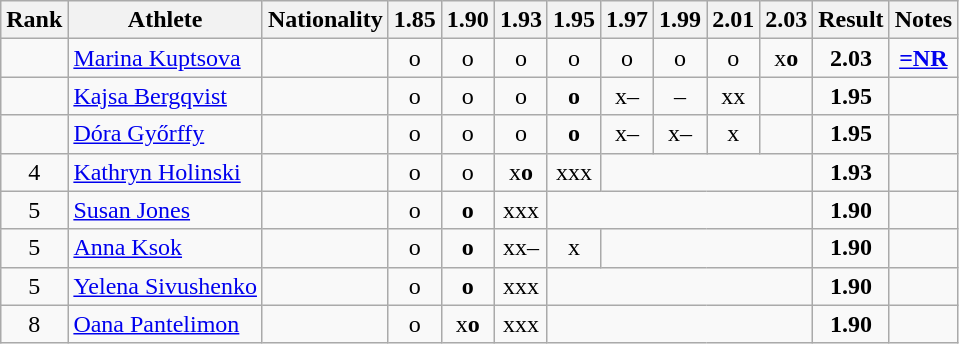<table class="wikitable sortable" style="text-align:center">
<tr>
<th>Rank</th>
<th>Athlete</th>
<th>Nationality</th>
<th>1.85</th>
<th>1.90</th>
<th>1.93</th>
<th>1.95</th>
<th>1.97</th>
<th>1.99</th>
<th>2.01</th>
<th>2.03</th>
<th>Result</th>
<th>Notes</th>
</tr>
<tr>
<td></td>
<td align="left"><a href='#'>Marina Kuptsova</a></td>
<td align=left></td>
<td>o</td>
<td>o</td>
<td>o</td>
<td>o</td>
<td>o</td>
<td>o</td>
<td>o</td>
<td>x<strong>o</strong></td>
<td><strong>2.03</strong></td>
<td><strong><a href='#'>=NR</a></strong></td>
</tr>
<tr>
<td></td>
<td align="left"><a href='#'>Kajsa Bergqvist</a></td>
<td align=left></td>
<td>o</td>
<td>o</td>
<td>o</td>
<td><strong>o</strong></td>
<td>x–</td>
<td>–</td>
<td>xx</td>
<td></td>
<td><strong>1.95</strong></td>
<td></td>
</tr>
<tr>
<td></td>
<td align="left"><a href='#'>Dóra Győrffy</a></td>
<td align=left></td>
<td>o</td>
<td>o</td>
<td>o</td>
<td><strong>o</strong></td>
<td>x–</td>
<td>x–</td>
<td>x</td>
<td></td>
<td><strong>1.95</strong></td>
<td></td>
</tr>
<tr>
<td>4</td>
<td align="left"><a href='#'>Kathryn Holinski</a></td>
<td align=left></td>
<td>o</td>
<td>o</td>
<td>x<strong>o</strong></td>
<td>xxx</td>
<td colspan=4></td>
<td><strong>1.93</strong></td>
<td></td>
</tr>
<tr>
<td>5</td>
<td align="left"><a href='#'>Susan Jones</a></td>
<td align=left></td>
<td>o</td>
<td><strong>o</strong></td>
<td>xxx</td>
<td colspan=5></td>
<td><strong>1.90</strong></td>
<td></td>
</tr>
<tr>
<td>5</td>
<td align="left"><a href='#'>Anna Ksok</a></td>
<td align=left></td>
<td>o</td>
<td><strong>o</strong></td>
<td>xx–</td>
<td>x</td>
<td colspan=4></td>
<td><strong>1.90</strong></td>
<td></td>
</tr>
<tr>
<td>5</td>
<td align="left"><a href='#'>Yelena Sivushenko</a></td>
<td align=left></td>
<td>o</td>
<td><strong>o</strong></td>
<td>xxx</td>
<td colspan=5></td>
<td><strong>1.90</strong></td>
<td></td>
</tr>
<tr>
<td>8</td>
<td align="left"><a href='#'>Oana Pantelimon</a></td>
<td align=left></td>
<td>o</td>
<td>x<strong>o</strong></td>
<td>xxx</td>
<td colspan=5></td>
<td><strong>1.90</strong></td>
<td></td>
</tr>
</table>
